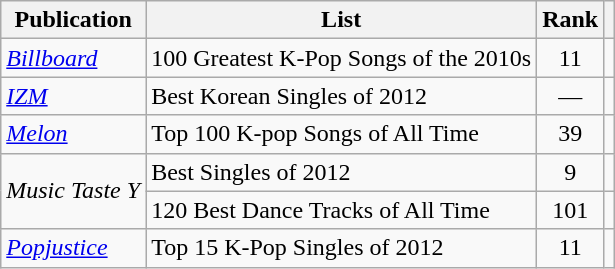<table class="wikitable">
<tr>
<th>Publication</th>
<th>List</th>
<th>Rank</th>
<th class="unsortable"></th>
</tr>
<tr>
<td><em><a href='#'>Billboard</a></em></td>
<td>100 Greatest K-Pop Songs of the 2010s</td>
<td align="center">11</td>
<td align="center"></td>
</tr>
<tr>
<td><em><a href='#'>IZM</a></em></td>
<td>Best Korean Singles of 2012</td>
<td align="center">—</td>
<td align="center"></td>
</tr>
<tr>
<td><em><a href='#'>Melon</a></em></td>
<td>Top 100 K-pop Songs of All Time</td>
<td align="center">39</td>
<td align="center"></td>
</tr>
<tr>
<td rowspan="2"><em>Music Taste Y</em></td>
<td>Best Singles of 2012</td>
<td align="center">9</td>
<td align="center"></td>
</tr>
<tr>
<td>120 Best Dance Tracks of All Time</td>
<td align="center">101</td>
<td align="center"></td>
</tr>
<tr>
<td><em><a href='#'>Popjustice</a></em></td>
<td>Top 15 K‑Pop Singles of 2012</td>
<td align="center">11</td>
<td align="center"></td>
</tr>
</table>
